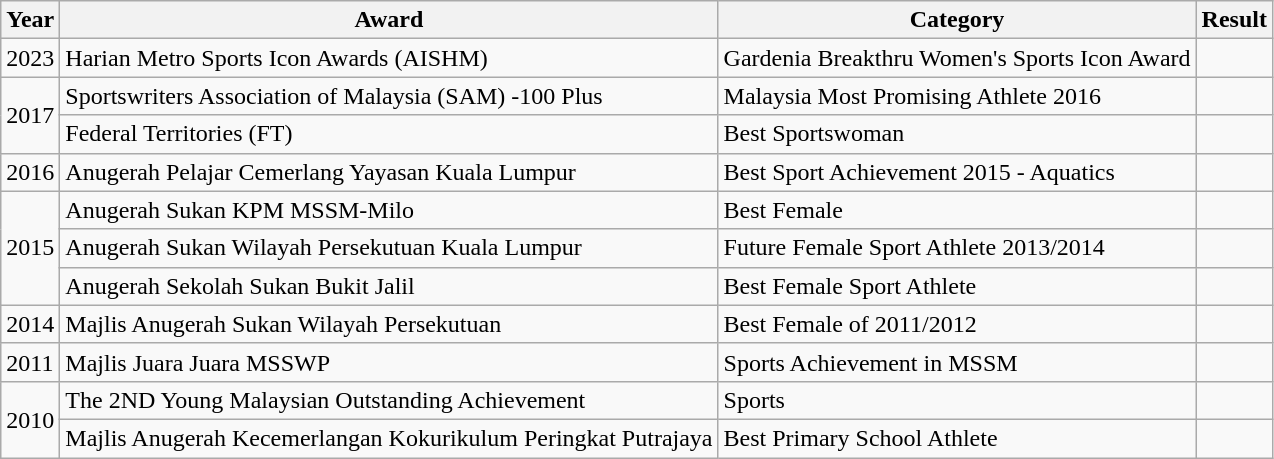<table class="wikitable">
<tr>
<th>Year</th>
<th>Award</th>
<th>Category</th>
<th>Result</th>
</tr>
<tr>
<td rowspan="1">2023</td>
<td>Harian Metro Sports Icon Awards (AISHM)</td>
<td>Gardenia Breakthru Women's Sports Icon Award</td>
<td></td>
</tr>
<tr>
<td rowspan="2">2017</td>
<td>Sportswriters Association of Malaysia (SAM) -100 Plus</td>
<td>Malaysia Most Promising Athlete 2016</td>
<td></td>
</tr>
<tr>
<td>Federal Territories (FT)</td>
<td>Best Sportswoman</td>
<td></td>
</tr>
<tr>
<td>2016</td>
<td>Anugerah Pelajar Cemerlang Yayasan Kuala Lumpur</td>
<td>Best Sport Achievement 2015 - Aquatics</td>
<td></td>
</tr>
<tr>
<td rowspan="3">2015</td>
<td>Anugerah Sukan KPM MSSM-Milo</td>
<td>Best Female</td>
<td></td>
</tr>
<tr>
<td>Anugerah Sukan Wilayah Persekutuan Kuala Lumpur</td>
<td>Future Female Sport Athlete 2013/2014</td>
<td></td>
</tr>
<tr>
<td>Anugerah Sekolah Sukan Bukit Jalil</td>
<td>Best Female Sport Athlete</td>
<td></td>
</tr>
<tr>
<td>2014</td>
<td>Majlis Anugerah Sukan Wilayah Persekutuan</td>
<td>Best Female of 2011/2012</td>
<td></td>
</tr>
<tr>
<td>2011</td>
<td>Majlis Juara Juara MSSWP</td>
<td>Sports Achievement in MSSM</td>
<td></td>
</tr>
<tr>
<td rowspan="2">2010</td>
<td>The 2ND Young Malaysian Outstanding Achievement</td>
<td>Sports</td>
<td></td>
</tr>
<tr>
<td>Majlis Anugerah Kecemerlangan Kokurikulum Peringkat Putrajaya</td>
<td>Best Primary School Athlete</td>
<td></td>
</tr>
</table>
